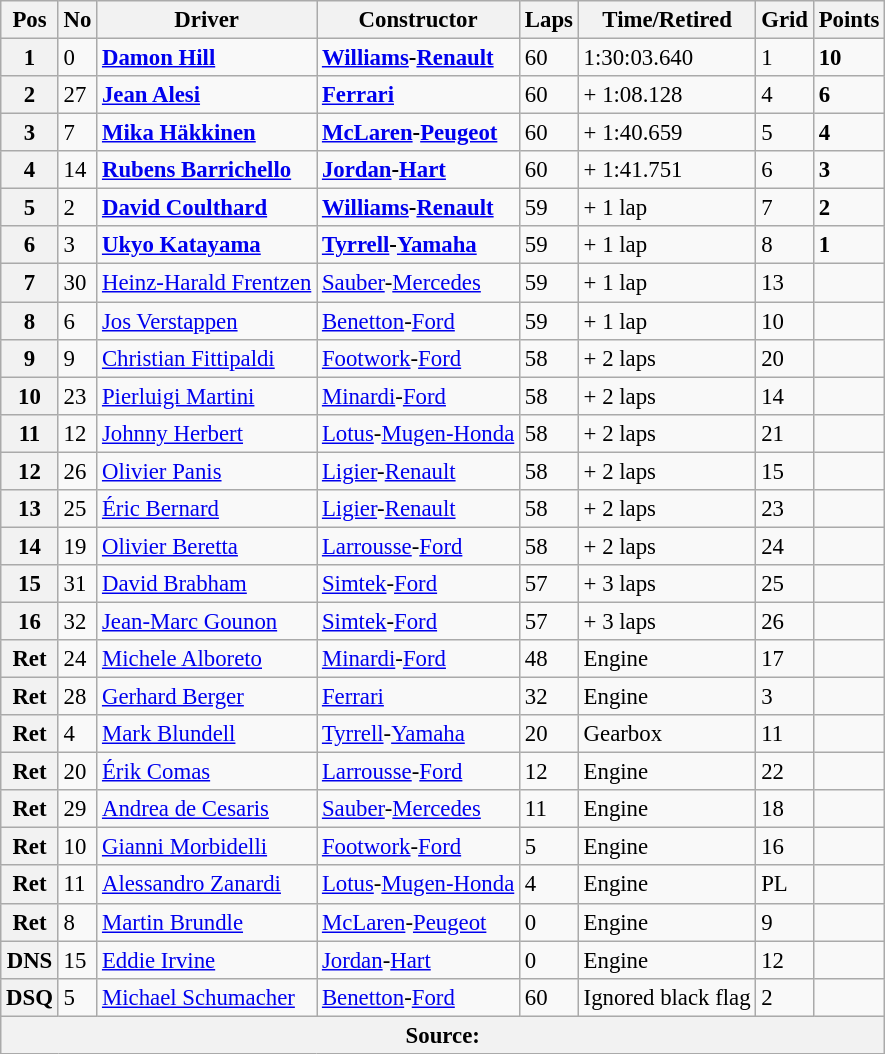<table class="wikitable" style="font-size: 95%;">
<tr>
<th>Pos</th>
<th>No</th>
<th>Driver</th>
<th>Constructor</th>
<th>Laps</th>
<th>Time/Retired</th>
<th>Grid</th>
<th>Points</th>
</tr>
<tr>
<th>1</th>
<td>0</td>
<td> <strong><a href='#'>Damon Hill</a></strong></td>
<td><strong><a href='#'>Williams</a>-<a href='#'>Renault</a></strong></td>
<td>60</td>
<td>1:30:03.640</td>
<td>1</td>
<td><strong>10</strong></td>
</tr>
<tr>
<th>2</th>
<td>27</td>
<td> <strong><a href='#'>Jean Alesi</a></strong></td>
<td><strong><a href='#'>Ferrari</a></strong></td>
<td>60</td>
<td>+ 1:08.128</td>
<td>4</td>
<td><strong>6</strong></td>
</tr>
<tr>
<th>3</th>
<td>7</td>
<td> <strong><a href='#'>Mika Häkkinen</a></strong></td>
<td><strong><a href='#'>McLaren</a>-<a href='#'>Peugeot</a></strong></td>
<td>60</td>
<td>+ 1:40.659</td>
<td>5</td>
<td><strong>4</strong></td>
</tr>
<tr>
<th>4</th>
<td>14</td>
<td> <strong><a href='#'>Rubens Barrichello</a></strong></td>
<td><strong><a href='#'>Jordan</a>-<a href='#'>Hart</a></strong></td>
<td>60</td>
<td>+ 1:41.751</td>
<td>6</td>
<td><strong>3</strong></td>
</tr>
<tr>
<th>5</th>
<td>2</td>
<td> <strong><a href='#'>David Coulthard</a></strong></td>
<td><strong><a href='#'>Williams</a>-<a href='#'>Renault</a></strong></td>
<td>59</td>
<td>+ 1 lap</td>
<td>7</td>
<td><strong>2</strong></td>
</tr>
<tr>
<th>6</th>
<td>3</td>
<td> <strong><a href='#'>Ukyo Katayama</a></strong></td>
<td><strong><a href='#'>Tyrrell</a>-<a href='#'>Yamaha</a></strong></td>
<td>59</td>
<td>+ 1 lap</td>
<td>8</td>
<td><strong>1</strong></td>
</tr>
<tr>
<th>7</th>
<td>30</td>
<td> <a href='#'>Heinz-Harald Frentzen</a></td>
<td><a href='#'>Sauber</a>-<a href='#'>Mercedes</a></td>
<td>59</td>
<td>+ 1 lap</td>
<td>13</td>
<td> </td>
</tr>
<tr>
<th>8</th>
<td>6</td>
<td> <a href='#'>Jos Verstappen</a></td>
<td><a href='#'>Benetton</a>-<a href='#'>Ford</a></td>
<td>59</td>
<td>+ 1 lap</td>
<td>10</td>
<td> </td>
</tr>
<tr>
<th>9</th>
<td>9</td>
<td> <a href='#'>Christian Fittipaldi</a></td>
<td><a href='#'>Footwork</a>-<a href='#'>Ford</a></td>
<td>58</td>
<td>+ 2 laps</td>
<td>20</td>
<td> </td>
</tr>
<tr>
<th>10</th>
<td>23</td>
<td> <a href='#'>Pierluigi Martini</a></td>
<td><a href='#'>Minardi</a>-<a href='#'>Ford</a></td>
<td>58</td>
<td>+ 2 laps</td>
<td>14</td>
<td> </td>
</tr>
<tr>
<th>11</th>
<td>12</td>
<td> <a href='#'>Johnny Herbert</a></td>
<td><a href='#'>Lotus</a>-<a href='#'>Mugen-Honda</a></td>
<td>58</td>
<td>+ 2 laps</td>
<td>21</td>
<td> </td>
</tr>
<tr>
<th>12</th>
<td>26</td>
<td> <a href='#'>Olivier Panis</a></td>
<td><a href='#'>Ligier</a>-<a href='#'>Renault</a></td>
<td>58</td>
<td>+ 2 laps</td>
<td>15</td>
<td> </td>
</tr>
<tr>
<th>13</th>
<td>25</td>
<td> <a href='#'>Éric Bernard</a></td>
<td><a href='#'>Ligier</a>-<a href='#'>Renault</a></td>
<td>58</td>
<td>+ 2 laps</td>
<td>23</td>
<td> </td>
</tr>
<tr>
<th>14</th>
<td>19</td>
<td> <a href='#'>Olivier Beretta</a></td>
<td><a href='#'>Larrousse</a>-<a href='#'>Ford</a></td>
<td>58</td>
<td>+ 2 laps</td>
<td>24</td>
<td> </td>
</tr>
<tr>
<th>15</th>
<td>31</td>
<td> <a href='#'>David Brabham</a></td>
<td><a href='#'>Simtek</a>-<a href='#'>Ford</a></td>
<td>57</td>
<td>+ 3 laps</td>
<td>25</td>
<td> </td>
</tr>
<tr>
<th>16</th>
<td>32</td>
<td> <a href='#'>Jean-Marc Gounon</a></td>
<td><a href='#'>Simtek</a>-<a href='#'>Ford</a></td>
<td>57</td>
<td>+ 3 laps</td>
<td>26</td>
<td> </td>
</tr>
<tr>
<th>Ret</th>
<td>24</td>
<td> <a href='#'>Michele Alboreto</a></td>
<td><a href='#'>Minardi</a>-<a href='#'>Ford</a></td>
<td>48</td>
<td>Engine</td>
<td>17</td>
<td> </td>
</tr>
<tr>
<th>Ret</th>
<td>28</td>
<td> <a href='#'>Gerhard Berger</a></td>
<td><a href='#'>Ferrari</a></td>
<td>32</td>
<td>Engine</td>
<td>3</td>
<td> </td>
</tr>
<tr>
<th>Ret</th>
<td>4</td>
<td> <a href='#'>Mark Blundell</a></td>
<td><a href='#'>Tyrrell</a>-<a href='#'>Yamaha</a></td>
<td>20</td>
<td>Gearbox</td>
<td>11</td>
<td> </td>
</tr>
<tr>
<th>Ret</th>
<td>20</td>
<td> <a href='#'>Érik Comas</a></td>
<td><a href='#'>Larrousse</a>-<a href='#'>Ford</a></td>
<td>12</td>
<td>Engine</td>
<td>22</td>
<td> </td>
</tr>
<tr>
<th>Ret</th>
<td>29</td>
<td> <a href='#'>Andrea de Cesaris</a></td>
<td><a href='#'>Sauber</a>-<a href='#'>Mercedes</a></td>
<td>11</td>
<td>Engine</td>
<td>18</td>
<td> </td>
</tr>
<tr>
<th>Ret</th>
<td>10</td>
<td> <a href='#'>Gianni Morbidelli</a></td>
<td><a href='#'>Footwork</a>-<a href='#'>Ford</a></td>
<td>5</td>
<td>Engine</td>
<td>16</td>
<td> </td>
</tr>
<tr>
<th>Ret</th>
<td>11</td>
<td> <a href='#'>Alessandro Zanardi</a></td>
<td><a href='#'>Lotus</a>-<a href='#'>Mugen-Honda</a></td>
<td>4</td>
<td>Engine</td>
<td>PL</td>
<td> </td>
</tr>
<tr>
<th>Ret</th>
<td>8</td>
<td> <a href='#'>Martin Brundle</a></td>
<td><a href='#'>McLaren</a>-<a href='#'>Peugeot</a></td>
<td>0</td>
<td>Engine</td>
<td>9</td>
<td> </td>
</tr>
<tr>
<th>DNS</th>
<td>15</td>
<td> <a href='#'>Eddie Irvine</a></td>
<td><a href='#'>Jordan</a>-<a href='#'>Hart</a></td>
<td>0</td>
<td>Engine</td>
<td>12</td>
<td> </td>
</tr>
<tr>
<th>DSQ</th>
<td>5</td>
<td> <a href='#'>Michael Schumacher</a></td>
<td><a href='#'>Benetton</a>-<a href='#'>Ford</a></td>
<td>60</td>
<td>Ignored black flag</td>
<td>2</td>
<td> </td>
</tr>
<tr>
<th colspan="8">Source:</th>
</tr>
</table>
